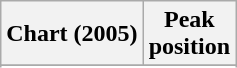<table class="wikitable sortable plainrowheaders">
<tr>
<th scope="col">Chart (2005)</th>
<th scope="col">Peak<br>position</th>
</tr>
<tr>
</tr>
<tr>
</tr>
<tr>
</tr>
<tr>
</tr>
</table>
